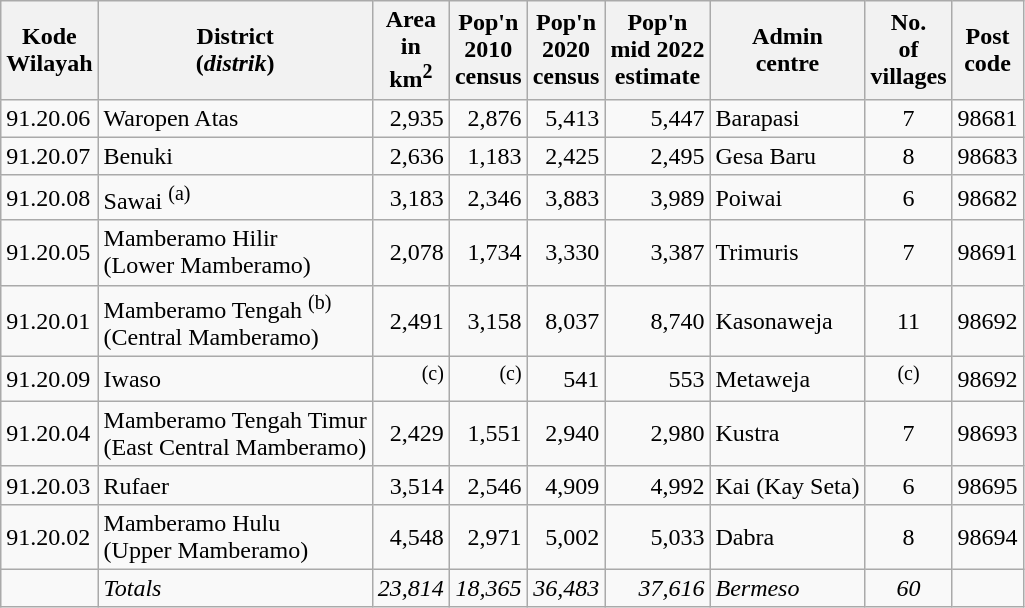<table class="wikitable">
<tr>
<th>Kode <br>Wilayah</th>
<th>District<br>(<em>distrik</em>)</th>
<th>Area<br>in<br>km<sup>2</sup></th>
<th>Pop'n <br>2010<br>census</th>
<th>Pop'n <br>2020<br>census</th>
<th>Pop'n <br>mid 2022<br>estimate</th>
<th>Admin<br>centre</th>
<th>No.<br>of<br>villages</th>
<th>Post<br>code</th>
</tr>
<tr>
<td>91.20.06</td>
<td>Waropen Atas</td>
<td align="right">2,935</td>
<td align="right">2,876</td>
<td align="right">5,413</td>
<td align="right">5,447</td>
<td>Barapasi</td>
<td align="center">7</td>
<td>98681</td>
</tr>
<tr>
<td>91.20.07</td>
<td>Benuki</td>
<td align="right">2,636</td>
<td align="right">1,183</td>
<td align="right">2,425</td>
<td align="right">2,495</td>
<td>Gesa Baru</td>
<td align="center">8</td>
<td>98683</td>
</tr>
<tr>
<td>91.20.08</td>
<td>Sawai <sup>(a)</sup></td>
<td align="right">3,183</td>
<td align="right">2,346</td>
<td align="right">3,883</td>
<td align="right">3,989</td>
<td>Poiwai</td>
<td align="center">6</td>
<td>98682</td>
</tr>
<tr>
<td>91.20.05</td>
<td>Mamberamo Hilir <br>(Lower Mamberamo)</td>
<td align="right">2,078</td>
<td align="right">1,734</td>
<td align="right">3,330</td>
<td align="right">3,387</td>
<td>Trimuris</td>
<td align="center">7</td>
<td>98691</td>
</tr>
<tr>
<td>91.20.01</td>
<td>Mamberamo Tengah <sup>(b)</sup> <br>(Central Mamberamo)</td>
<td align="right">2,491</td>
<td align="right">3,158</td>
<td align="right">8,037</td>
<td align="right">8,740</td>
<td>Kasonaweja</td>
<td align="center">11</td>
<td>98692</td>
</tr>
<tr>
<td>91.20.09</td>
<td>Iwaso</td>
<td align="right"><sup>(c)</sup></td>
<td align="right"><sup>(c)</sup></td>
<td align="right">541</td>
<td align="right">553</td>
<td>Metaweja</td>
<td align="center"><sup>(c)</sup></td>
<td>98692</td>
</tr>
<tr>
<td>91.20.04</td>
<td>Mamberamo Tengah Timur <br>(East Central Mamberamo)</td>
<td align="right">2,429</td>
<td align="right">1,551</td>
<td align="right">2,940</td>
<td align="right">2,980</td>
<td>Kustra</td>
<td align="center">7</td>
<td>98693</td>
</tr>
<tr>
<td>91.20.03</td>
<td>Rufaer</td>
<td align="right">3,514</td>
<td align="right">2,546</td>
<td align="right">4,909</td>
<td align="right">4,992</td>
<td>Kai (Kay Seta)</td>
<td align="center">6</td>
<td>98695</td>
</tr>
<tr>
<td>91.20.02</td>
<td>Mamberamo Hulu <br>(Upper Mamberamo)</td>
<td align="right">4,548</td>
<td align="right">2,971</td>
<td align="right">5,002</td>
<td align="right">5,033</td>
<td>Dabra</td>
<td align="center">8</td>
<td>98694</td>
</tr>
<tr>
<td></td>
<td><em>Totals</em></td>
<td align="right"><em>23,814</em></td>
<td align="right"><em>18,365</em></td>
<td align="right"><em>36,483</em></td>
<td align="right"><em>37,616</em></td>
<td><em>Bermeso</em></td>
<td align="center"><em>60</em></td>
<td></td>
</tr>
</table>
